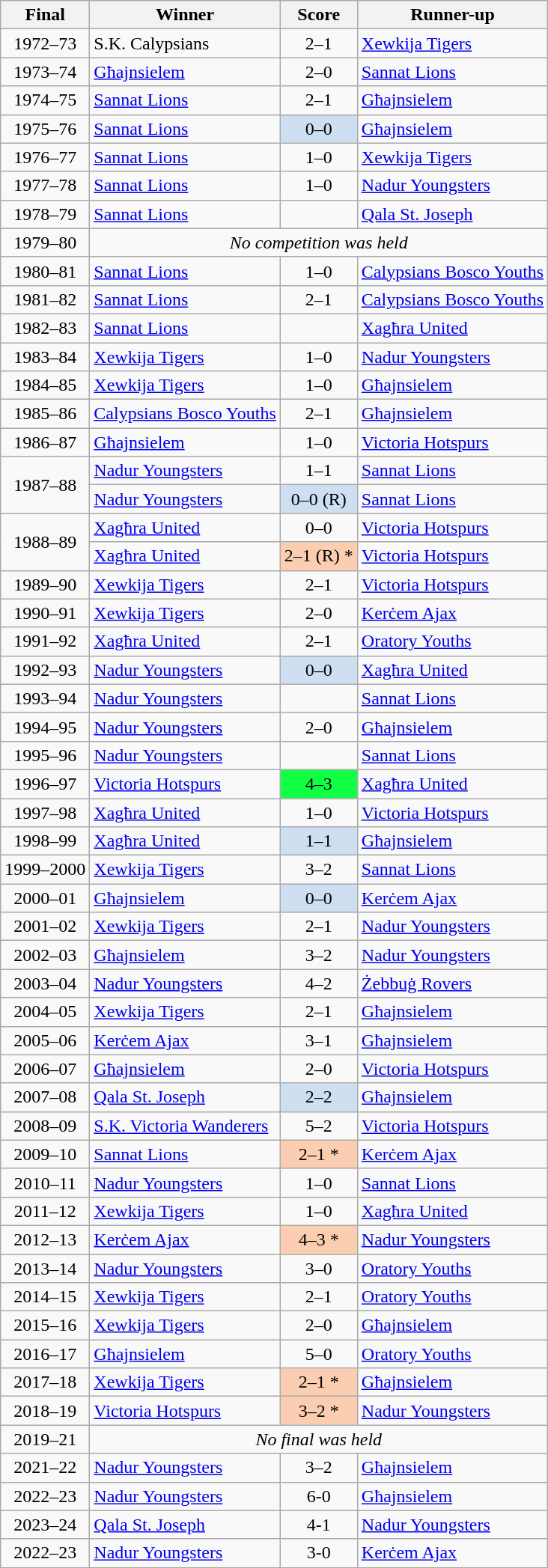<table class="sortable plainrowheaders wikitable">
<tr>
<th scope="col">Final</th>
<th scope="col">Winner</th>
<th scope="col">Score</th>
<th scope="col">Runner-up</th>
</tr>
<tr>
<td align="center">1972–73</td>
<td>S.K. Calypsians</td>
<td align="center">2–1</td>
<td><a href='#'>Xewkija Tigers</a></td>
</tr>
<tr>
<td align="center">1973–74</td>
<td><a href='#'>Għajnsielem</a></td>
<td align="center">2–0</td>
<td><a href='#'>Sannat Lions</a></td>
</tr>
<tr>
<td align="center">1974–75</td>
<td><a href='#'>Sannat Lions</a></td>
<td align="center">2–1</td>
<td><a href='#'>Għajnsielem</a></td>
</tr>
<tr>
<td align="center">1975–76</td>
<td><a href='#'>Sannat Lions</a></td>
<td align="center" bgcolor="#cedff2">0–0 </td>
<td><a href='#'>Għajnsielem</a></td>
</tr>
<tr>
<td align="center">1976–77</td>
<td><a href='#'>Sannat Lions</a></td>
<td align="center">1–0</td>
<td><a href='#'>Xewkija Tigers</a></td>
</tr>
<tr>
<td align="center">1977–78</td>
<td><a href='#'>Sannat Lions</a></td>
<td align="center">1–0</td>
<td><a href='#'>Nadur Youngsters</a></td>
</tr>
<tr>
<td align="center">1978–79</td>
<td><a href='#'>Sannat Lions</a></td>
<td align="center"></td>
<td><a href='#'>Qala St. Joseph</a></td>
</tr>
<tr>
<td align="center">1979–80</td>
<td colspan="3" align="center"><em>No competition was held</em></td>
</tr>
<tr>
<td align="center">1980–81</td>
<td><a href='#'>Sannat Lions</a></td>
<td align="center">1–0</td>
<td><a href='#'>Calypsians Bosco Youths</a></td>
</tr>
<tr>
<td align="center">1981–82</td>
<td><a href='#'>Sannat Lions</a></td>
<td align="center">2–1</td>
<td><a href='#'>Calypsians Bosco Youths</a></td>
</tr>
<tr>
<td align="center">1982–83</td>
<td><a href='#'>Sannat Lions</a></td>
<td align="center"></td>
<td><a href='#'>Xagħra United</a></td>
</tr>
<tr>
<td align="center">1983–84</td>
<td><a href='#'>Xewkija Tigers</a></td>
<td align="center">1–0</td>
<td><a href='#'>Nadur Youngsters</a></td>
</tr>
<tr>
<td align="center">1984–85</td>
<td><a href='#'>Xewkija Tigers</a></td>
<td align="center">1–0</td>
<td><a href='#'>Għajnsielem</a></td>
</tr>
<tr>
<td align="center">1985–86</td>
<td><a href='#'>Calypsians Bosco Youths</a></td>
<td align="center">2–1</td>
<td><a href='#'>Għajnsielem</a></td>
</tr>
<tr>
<td align="center">1986–87</td>
<td><a href='#'>Għajnsielem</a></td>
<td align="center">1–0</td>
<td><a href='#'>Victoria Hotspurs</a></td>
</tr>
<tr>
<td align="center" rowspan="2">1987–88</td>
<td><a href='#'>Nadur Youngsters</a></td>
<td align="center">1–1</td>
<td><a href='#'>Sannat Lions</a></td>
</tr>
<tr>
<td><a href='#'>Nadur Youngsters</a></td>
<td align="center" bgcolor="#cedff2">0–0 (R) </td>
<td><a href='#'>Sannat Lions</a></td>
</tr>
<tr>
<td align="center" rowspan="2">1988–89</td>
<td><a href='#'>Xagħra United</a></td>
<td align="center">0–0</td>
<td><a href='#'>Victoria Hotspurs</a></td>
</tr>
<tr>
<td><a href='#'>Xagħra United</a></td>
<td align="center" bgcolor="#fbceb1">2–1 (R) *</td>
<td><a href='#'>Victoria Hotspurs</a></td>
</tr>
<tr>
<td align="center">1989–90</td>
<td><a href='#'>Xewkija Tigers</a></td>
<td align="center">2–1</td>
<td><a href='#'>Victoria Hotspurs</a></td>
</tr>
<tr>
<td align="center">1990–91</td>
<td><a href='#'>Xewkija Tigers</a></td>
<td align="center">2–0</td>
<td><a href='#'>Kerċem Ajax</a></td>
</tr>
<tr>
<td align="center">1991–92</td>
<td><a href='#'>Xagħra United</a></td>
<td align="center">2–1</td>
<td><a href='#'>Oratory Youths</a></td>
</tr>
<tr>
<td align="center">1992–93</td>
<td><a href='#'>Nadur Youngsters</a></td>
<td align="center" bgcolor="#cedff2">0–0 </td>
<td><a href='#'>Xagħra United</a></td>
</tr>
<tr>
<td align="center">1993–94</td>
<td><a href='#'>Nadur Youngsters</a></td>
<td align="center"></td>
<td><a href='#'>Sannat Lions</a></td>
</tr>
<tr>
<td align="center">1994–95</td>
<td><a href='#'>Nadur Youngsters</a></td>
<td align="center">2–0</td>
<td><a href='#'>Għajnsielem</a></td>
</tr>
<tr>
<td align="center">1995–96</td>
<td><a href='#'>Nadur Youngsters</a></td>
<td align="center"></td>
<td><a href='#'>Sannat Lions</a></td>
</tr>
<tr>
<td align="center">1996–97</td>
<td><a href='#'>Victoria Hotspurs</a></td>
<td align="center" bgcolor="#11ff44">4–3 </td>
<td><a href='#'>Xagħra United</a></td>
</tr>
<tr>
<td align="center">1997–98</td>
<td><a href='#'>Xagħra United</a></td>
<td align="center">1–0</td>
<td><a href='#'>Victoria Hotspurs</a></td>
</tr>
<tr>
<td align="center">1998–99</td>
<td><a href='#'>Xagħra United</a></td>
<td align="center" bgcolor="#cedff2">1–1 </td>
<td><a href='#'>Għajnsielem</a></td>
</tr>
<tr>
<td align="center">1999–2000</td>
<td><a href='#'>Xewkija Tigers</a></td>
<td align="center">3–2</td>
<td><a href='#'>Sannat Lions</a></td>
</tr>
<tr>
<td align="center">2000–01</td>
<td><a href='#'>Għajnsielem</a></td>
<td align="center" bgcolor="#cedff2">0–0 </td>
<td><a href='#'>Kerċem Ajax</a></td>
</tr>
<tr>
<td align="center">2001–02</td>
<td><a href='#'>Xewkija Tigers</a></td>
<td align="center">2–1</td>
<td><a href='#'>Nadur Youngsters</a></td>
</tr>
<tr>
<td align="center">2002–03</td>
<td><a href='#'>Għajnsielem</a></td>
<td align="center">3–2</td>
<td><a href='#'>Nadur Youngsters</a></td>
</tr>
<tr>
<td align="center">2003–04</td>
<td><a href='#'>Nadur Youngsters</a></td>
<td align="center">4–2</td>
<td><a href='#'>Żebbuġ Rovers</a></td>
</tr>
<tr>
<td align="center">2004–05</td>
<td><a href='#'>Xewkija Tigers</a></td>
<td align="center">2–1</td>
<td><a href='#'>Għajnsielem</a></td>
</tr>
<tr>
<td align="center">2005–06</td>
<td><a href='#'>Kerċem Ajax</a></td>
<td align="center">3–1</td>
<td><a href='#'>Għajnsielem</a></td>
</tr>
<tr>
<td align="center">2006–07</td>
<td><a href='#'>Għajnsielem</a></td>
<td align="center">2–0</td>
<td><a href='#'>Victoria Hotspurs</a></td>
</tr>
<tr>
<td align="center">2007–08</td>
<td><a href='#'>Qala St. Joseph</a></td>
<td align="center" bgcolor="#cedff2">2–2 </td>
<td><a href='#'>Għajnsielem</a></td>
</tr>
<tr>
<td align="center">2008–09</td>
<td><a href='#'>S.K. Victoria Wanderers</a></td>
<td align="center">5–2</td>
<td><a href='#'>Victoria Hotspurs</a></td>
</tr>
<tr>
<td align="center">2009–10</td>
<td><a href='#'>Sannat Lions</a></td>
<td align="center" bgcolor="#fbceb1">2–1 *</td>
<td><a href='#'>Kerċem Ajax</a></td>
</tr>
<tr>
<td align="center">2010–11</td>
<td><a href='#'>Nadur Youngsters</a></td>
<td align="center">1–0</td>
<td><a href='#'>Sannat Lions</a></td>
</tr>
<tr>
<td align="center">2011–12</td>
<td><a href='#'>Xewkija Tigers</a></td>
<td align="center">1–0</td>
<td><a href='#'>Xagħra United</a></td>
</tr>
<tr>
<td align="center">2012–13</td>
<td><a href='#'>Kerċem Ajax</a></td>
<td align="center" bgcolor="#fbceb1">4–3 *</td>
<td><a href='#'>Nadur Youngsters</a></td>
</tr>
<tr>
<td align="center">2013–14</td>
<td><a href='#'>Nadur Youngsters</a></td>
<td align="center">3–0</td>
<td><a href='#'>Oratory Youths</a></td>
</tr>
<tr>
<td align="center">2014–15</td>
<td><a href='#'>Xewkija Tigers</a></td>
<td align="center">2–1</td>
<td><a href='#'>Oratory Youths</a></td>
</tr>
<tr>
<td align="center">2015–16</td>
<td><a href='#'>Xewkija Tigers</a></td>
<td align="center">2–0</td>
<td><a href='#'>Għajnsielem</a></td>
</tr>
<tr>
<td align="center">2016–17</td>
<td><a href='#'>Għajnsielem</a></td>
<td align="center">5–0</td>
<td><a href='#'>Oratory Youths</a></td>
</tr>
<tr>
<td align="center">2017–18</td>
<td><a href='#'>Xewkija Tigers</a></td>
<td align="center" bgcolor="#fbceb1">2–1 *</td>
<td><a href='#'>Għajnsielem</a></td>
</tr>
<tr>
<td align="center">2018–19</td>
<td><a href='#'>Victoria Hotspurs</a></td>
<td align="center" bgcolor="#fbceb1">3–2 *</td>
<td><a href='#'>Nadur Youngsters</a></td>
</tr>
<tr>
<td align="center">2019–21</td>
<td colspan="3" align="center"><em>No final was held</em></td>
</tr>
<tr>
<td align="center">2021–22</td>
<td><a href='#'>Nadur Youngsters</a></td>
<td align="center">3–2</td>
<td><a href='#'>Għajnsielem</a></td>
</tr>
<tr>
<td align="center">2022–23</td>
<td><a href='#'>Nadur Youngsters</a></td>
<td align="center">6-0</td>
<td><a href='#'>Għajnsielem</a></td>
</tr>
<tr>
<td align="center">2023–24</td>
<td><a href='#'>Qala St. Joseph</a></td>
<td align="center">4-1</td>
<td><a href='#'>Nadur Youngsters</a></td>
</tr>
<tr>
<td align="center">2022–23</td>
<td><a href='#'>Nadur Youngsters</a></td>
<td align="center">3-0</td>
<td><a href='#'> Kerċem Ajax</a></td>
</tr>
</table>
